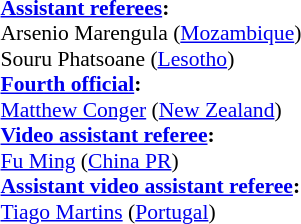<table width=50% style="font-size:90%">
<tr>
<td><br><strong><a href='#'>Assistant referees</a>:</strong>
<br>Arsenio Marengula (<a href='#'>Mozambique</a>)
<br>Souru Phatsoane (<a href='#'>Lesotho</a>)
<br><strong><a href='#'>Fourth official</a>:</strong>
<br><a href='#'>Matthew Conger</a> (<a href='#'>New Zealand</a>)
<br><strong><a href='#'>Video assistant referee</a>:</strong>
<br><a href='#'>Fu Ming</a> (<a href='#'>China PR</a>)
<br><strong><a href='#'>Assistant video assistant referee</a>:</strong>
<br><a href='#'>Tiago Martins</a> (<a href='#'>Portugal</a>)</td>
</tr>
</table>
